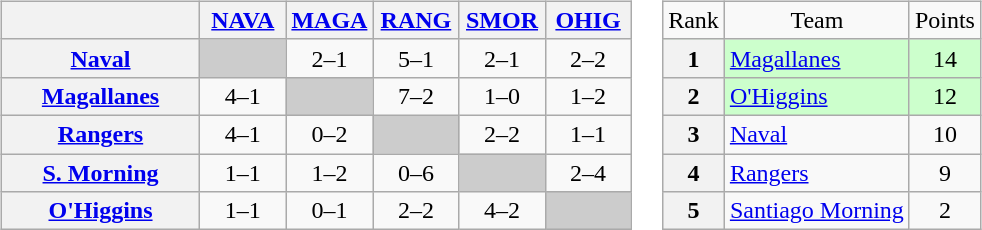<table>
<tr>
<td><br><table class="wikitable" style="text-align:center">
<tr>
<th width="125"> </th>
<th width="50"><a href='#'>NAVA</a></th>
<th width="50"><a href='#'>MAGA</a></th>
<th width="50"><a href='#'>RANG</a></th>
<th width="50"><a href='#'>SMOR</a></th>
<th width="50"><a href='#'>OHIG</a></th>
</tr>
<tr>
<th><a href='#'>Naval</a></th>
<td bgcolor="#CCCCCC"></td>
<td>2–1</td>
<td>5–1</td>
<td>2–1</td>
<td>2–2</td>
</tr>
<tr>
<th><a href='#'>Magallanes</a></th>
<td>4–1</td>
<td bgcolor="#CCCCCC"></td>
<td>7–2</td>
<td>1–0</td>
<td>1–2</td>
</tr>
<tr>
<th><a href='#'>Rangers</a></th>
<td>4–1</td>
<td>0–2</td>
<td bgcolor="#CCCCCC"></td>
<td>2–2</td>
<td>1–1</td>
</tr>
<tr>
<th><a href='#'>S. Morning</a></th>
<td>1–1</td>
<td>1–2</td>
<td>0–6</td>
<td bgcolor="#CCCCCC"></td>
<td>2–4</td>
</tr>
<tr>
<th><a href='#'>O'Higgins</a></th>
<td>1–1</td>
<td>0–1</td>
<td>2–2</td>
<td>4–2</td>
<td bgcolor="#CCCCCC"></td>
</tr>
</table>
</td>
<td><br><table class="wikitable" style="text-align: center;">
<tr>
<td>Rank</td>
<td>Team</td>
<td>Points</td>
</tr>
<tr bgcolor="#ccffcc">
<th>1</th>
<td style="text-align: left;"><a href='#'>Magallanes</a></td>
<td>14</td>
</tr>
<tr bgcolor="#ccffcc">
<th>2</th>
<td style="text-align: left;"><a href='#'>O'Higgins</a></td>
<td>12</td>
</tr>
<tr>
<th>3</th>
<td style="text-align: left;"><a href='#'>Naval</a></td>
<td>10</td>
</tr>
<tr>
<th>4</th>
<td style="text-align: left;"><a href='#'>Rangers</a></td>
<td>9</td>
</tr>
<tr>
<th>5</th>
<td style="text-align: left;"><a href='#'>Santiago Morning</a></td>
<td>2</td>
</tr>
</table>
</td>
</tr>
</table>
